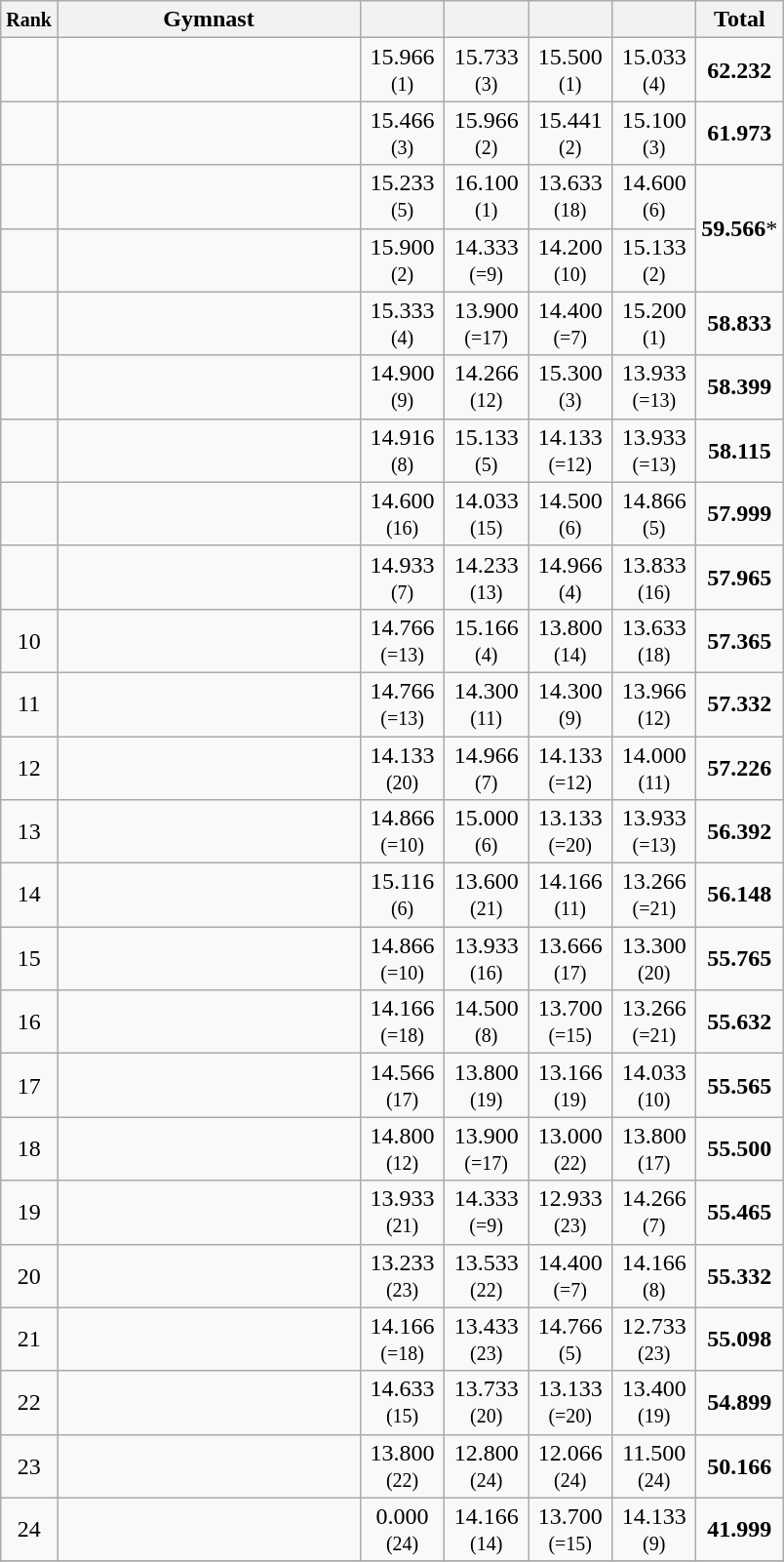<table class="wikitable sortable" style="text-align:center; font-size:100%">
<tr>
<th scope="col" style="width:15px;" data-sort-type="number"><small>Rank</small></th>
<th ! scope="col" style="width:200px;">Gymnast</th>
<th ! scope="col" style="width:50px;"></th>
<th ! scope="col" style="width:50px;"></th>
<th ! scope="col" style="width:50px;"></th>
<th ! scope="col" style="width:50px;"></th>
<th ! scope="col" style="width:50px;">Total</th>
</tr>
<tr>
<td></td>
<td align=left></td>
<td>15.966<br><small>(1)</small></td>
<td>15.733<br><small>(3)</small></td>
<td>15.500<br><small>(1)</small></td>
<td>15.033<br><small>(4)</small></td>
<td><strong>62.232</strong></td>
</tr>
<tr>
<td></td>
<td align=left></td>
<td>15.466<br><small>(3)</small></td>
<td>15.966<br><small>(2)</small></td>
<td>15.441<br><small>(2)</small></td>
<td>15.100<br><small>(3)</small></td>
<td><strong>61.973</strong></td>
</tr>
<tr>
<td></td>
<td align=left></td>
<td>15.233<br><small>(5)</small></td>
<td>16.100<br><small>(1)</small></td>
<td>13.633<br><small>(18)</small></td>
<td>14.600<br><small>(6)</small></td>
<td rowspan="2"><strong>59.566</strong>*</td>
</tr>
<tr>
<td></td>
<td align=left></td>
<td>15.900<br><small>(2)</small></td>
<td>14.333<br><small>(=9)</small></td>
<td>14.200<br><small>(10)</small></td>
<td>15.133<br><small>(2)</small></td>
</tr>
<tr>
<td></td>
<td align=left></td>
<td>15.333<br><small>(4)</small></td>
<td>13.900<br><small>(=17)</small></td>
<td>14.400<br><small>(=7)</small></td>
<td>15.200<br><small>(1)</small></td>
<td><strong>58.833</strong></td>
</tr>
<tr>
<td></td>
<td align=left></td>
<td>14.900<br><small>(9)</small></td>
<td>14.266<br><small>(12)</small></td>
<td>15.300<br><small>(3)</small></td>
<td>13.933<br><small>(=13)</small></td>
<td><strong>58.399</strong></td>
</tr>
<tr>
<td></td>
<td align=left></td>
<td>14.916<br><small>(8)</small></td>
<td>15.133<br><small>(5)</small></td>
<td>14.133<br><small>(=12)</small></td>
<td>13.933<br><small>(=13)</small></td>
<td><strong>58.115</strong></td>
</tr>
<tr>
<td></td>
<td align=left></td>
<td>14.600<br><small>(16)</small></td>
<td>14.033<br><small>(15)</small></td>
<td>14.500<br><small>(6)</small></td>
<td>14.866<br><small>(5)</small></td>
<td><strong>57.999</strong></td>
</tr>
<tr>
<td></td>
<td align=left></td>
<td>14.933<br><small>(7)</small></td>
<td>14.233<br><small>(13)</small></td>
<td>14.966<br><small>(4)</small></td>
<td>13.833<br><small>(16)</small></td>
<td><strong>57.965</strong></td>
</tr>
<tr>
<td>10</td>
<td align=left></td>
<td>14.766<br><small>(=13)</small></td>
<td>15.166<br><small>(4)</small></td>
<td>13.800<br><small>(14)</small></td>
<td>13.633<br><small>(18)</small></td>
<td><strong>57.365</strong></td>
</tr>
<tr>
<td>11</td>
<td align=left></td>
<td>14.766<br><small>(=13)</small></td>
<td>14.300<br><small>(11)</small></td>
<td>14.300<br><small>(9)</small></td>
<td>13.966<br><small>(12)</small></td>
<td><strong>57.332</strong></td>
</tr>
<tr>
<td>12</td>
<td align=left></td>
<td>14.133<br><small>(20)</small></td>
<td>14.966<br><small>(7)</small></td>
<td>14.133<br><small>(=12)</small></td>
<td>14.000<br><small>(11)</small></td>
<td><strong>57.226</strong></td>
</tr>
<tr>
<td>13</td>
<td align=left></td>
<td>14.866<br><small>(=10)</small></td>
<td>15.000<br><small>(6)</small></td>
<td>13.133<br><small>(=20)</small></td>
<td>13.933<br><small>(=13)</small></td>
<td><strong>56.392</strong></td>
</tr>
<tr>
<td>14</td>
<td align=left></td>
<td>15.116<br><small>(6)</small></td>
<td>13.600<br><small>(21)</small></td>
<td>14.166<br><small>(11)</small></td>
<td>13.266<br><small>(=21)</small></td>
<td><strong>56.148</strong></td>
</tr>
<tr>
<td>15</td>
<td align=left></td>
<td>14.866<br><small>(=10)</small></td>
<td>13.933<br><small>(16)</small></td>
<td>13.666<br><small>(17)</small></td>
<td>13.300<br><small>(20)</small></td>
<td><strong>55.765</strong></td>
</tr>
<tr>
<td>16</td>
<td align=left></td>
<td>14.166<br><small>(=18)</small></td>
<td>14.500<br><small>(8)</small></td>
<td>13.700<br><small>(=15)</small></td>
<td>13.266<br><small>(=21)</small></td>
<td><strong>55.632</strong></td>
</tr>
<tr>
<td>17</td>
<td align=left></td>
<td>14.566<br><small>(17)</small></td>
<td>13.800<br><small>(19)</small></td>
<td>13.166<br><small>(19)</small></td>
<td>14.033<br><small>(10)</small></td>
<td><strong>55.565</strong></td>
</tr>
<tr>
<td>18</td>
<td align=left></td>
<td>14.800<br><small>(12)</small></td>
<td>13.900<br><small>(=17)</small></td>
<td>13.000<br><small>(22)</small></td>
<td>13.800<br><small>(17)</small></td>
<td><strong>55.500</strong></td>
</tr>
<tr>
<td>19</td>
<td align=left></td>
<td>13.933<br><small>(21)</small></td>
<td>14.333<br><small>(=9)</small></td>
<td>12.933<br><small>(23)</small></td>
<td>14.266<br><small>(7)</small></td>
<td><strong>55.465</strong></td>
</tr>
<tr>
<td>20</td>
<td align=left></td>
<td>13.233<br><small>(23)</small></td>
<td>13.533<br><small>(22)</small></td>
<td>14.400<br><small>(=7)</small></td>
<td>14.166<br><small>(8)</small></td>
<td><strong>55.332</strong></td>
</tr>
<tr>
<td>21</td>
<td align=left></td>
<td>14.166<br><small>(=18)</small></td>
<td>13.433<br><small>(23)</small></td>
<td>14.766<br><small>(5)</small></td>
<td>12.733<br><small>(23)</small></td>
<td><strong>55.098</strong></td>
</tr>
<tr>
<td>22</td>
<td align=left></td>
<td>14.633<br><small>(15)</small></td>
<td>13.733<br><small>(20)</small></td>
<td>13.133<br><small>(=20)</small></td>
<td>13.400<br><small>(19)</small></td>
<td><strong>54.899</strong></td>
</tr>
<tr>
<td>23</td>
<td align=left></td>
<td>13.800<br><small>(22)</small></td>
<td>12.800<br><small>(24)</small></td>
<td>12.066<br><small>(24)</small></td>
<td>11.500<br><small>(24)</small></td>
<td><strong>50.166</strong></td>
</tr>
<tr>
<td>24</td>
<td align=left></td>
<td>0.000<br><small>(24)</small></td>
<td>14.166<br><small>(14)</small></td>
<td>13.700<br><small>(=15)</small></td>
<td>14.133<br><small>(9)</small></td>
<td><strong>41.999</strong></td>
</tr>
<tr>
</tr>
</table>
